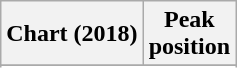<table class="wikitable sortable plainrowheaders" style="text-align:center;">
<tr>
<th scope="col">Chart (2018)</th>
<th scope="col">Peak<br>position</th>
</tr>
<tr>
</tr>
<tr>
</tr>
<tr>
</tr>
</table>
